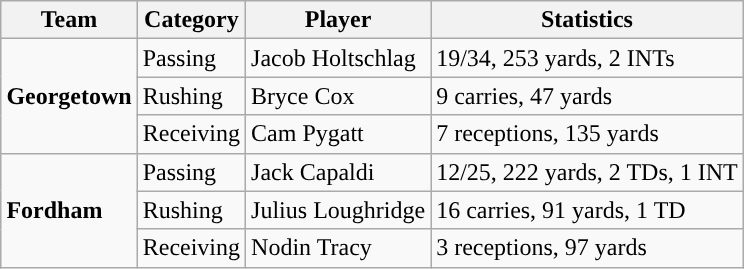<table class="wikitable" style="float: right;">
<tr>
<th>Team</th>
<th>Category</th>
<th>Player</th>
<th>Statistics</th>
</tr>
<tr>
<td rowspan=3><strong>Georgetown</strong></td>
<td>Passing</td>
<td>Jacob Holtschlag</td>
<td>19/34, 253 yards, 2 INTs</td>
</tr>
<tr>
<td>Rushing</td>
<td>Bryce Cox</td>
<td>9 carries, 47 yards</td>
</tr>
<tr>
<td>Receiving</td>
<td>Cam Pygatt</td>
<td>7 receptions, 135 yards</td>
</tr>
<tr>
<td rowspan=3><strong>Fordham</strong></td>
<td>Passing</td>
<td>Jack Capaldi</td>
<td>12/25, 222 yards, 2 TDs, 1 INT</td>
</tr>
<tr>
<td>Rushing</td>
<td>Julius Loughridge</td>
<td>16 carries, 91 yards, 1 TD</td>
</tr>
<tr>
<td>Receiving</td>
<td>Nodin Tracy</td>
<td>3 receptions, 97 yards</td>
</tr>
</table>
